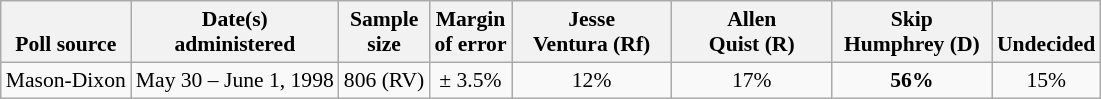<table class="wikitable" style="font-size:90%;text-align:center;">
<tr valign=bottom>
<th>Poll source</th>
<th>Date(s)<br>administered</th>
<th>Sample<br>size</th>
<th>Margin<br>of error</th>
<th style="width:100px;">Jesse<br>Ventura (Rf)</th>
<th style="width:100px;">Allen<br>Quist (R)</th>
<th style="width:100px;">Skip<br>Humphrey (D)</th>
<th>Undecided</th>
</tr>
<tr>
<td style="text-align:left;">Mason-Dixon</td>
<td>May 30 – June 1, 1998</td>
<td>806 (RV)</td>
<td>± 3.5%</td>
<td>12%</td>
<td>17%</td>
<td><strong>56%</strong></td>
<td>15%</td>
</tr>
</table>
